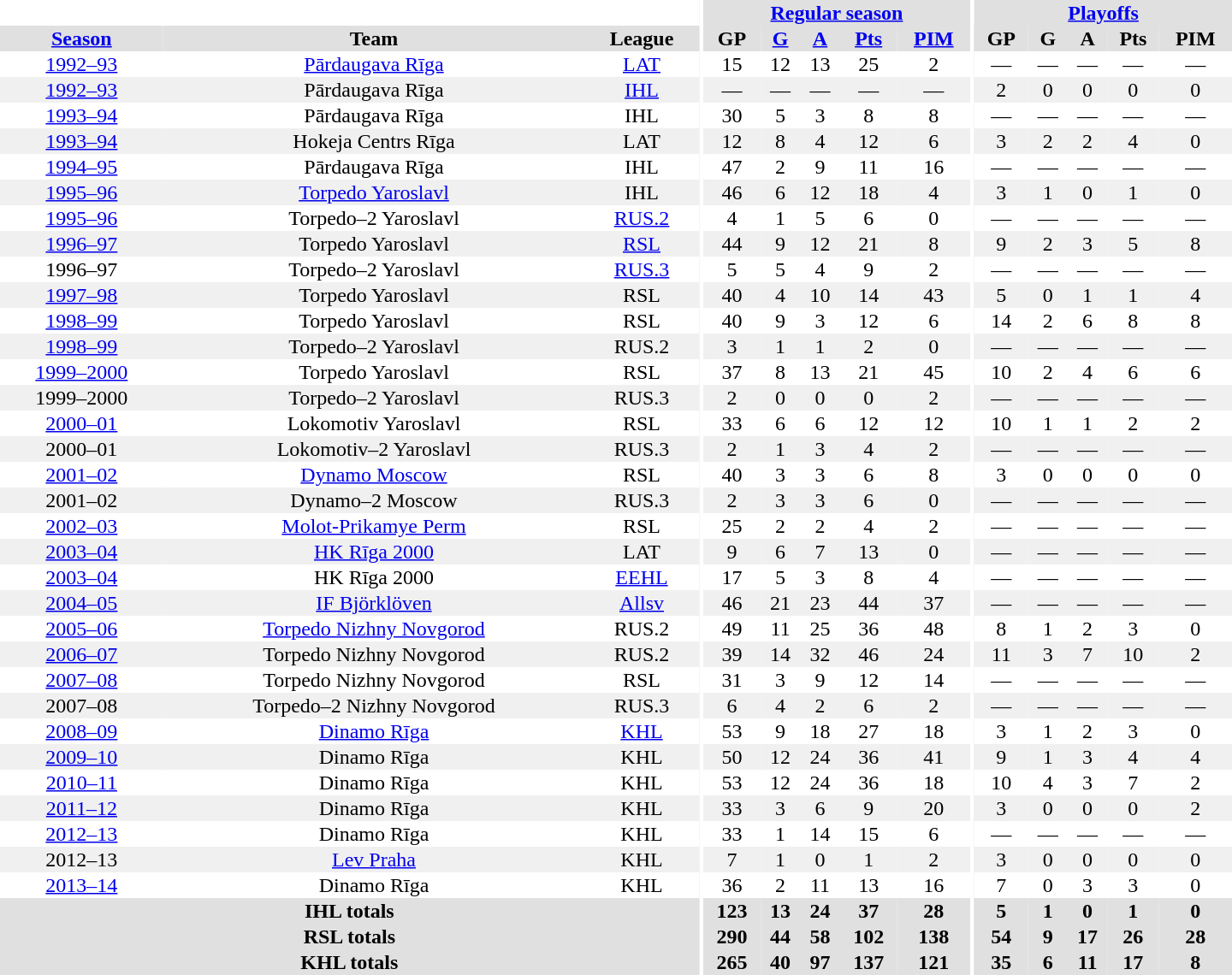<table border="0" cellpadding="1" cellspacing="0" style="text-align:center; width:60em">
<tr style="background:#e0e0e0;">
<th colspan="3" style="background:#fff;"></th>
<th rowspan="99" style="background:#fff;"></th>
<th colspan="5"><a href='#'>Regular season</a></th>
<th rowspan="99" style="background:#fff;"></th>
<th colspan="5"><a href='#'>Playoffs</a></th>
</tr>
<tr style="background:#e0e0e0;">
<th><a href='#'>Season</a></th>
<th>Team</th>
<th>League</th>
<th>GP</th>
<th><a href='#'>G</a></th>
<th><a href='#'>A</a></th>
<th><a href='#'>Pts</a></th>
<th><a href='#'>PIM</a></th>
<th>GP</th>
<th>G</th>
<th>A</th>
<th>Pts</th>
<th>PIM</th>
</tr>
<tr>
<td><a href='#'>1992–93</a></td>
<td><a href='#'>Pārdaugava Rīga</a></td>
<td><a href='#'>LAT</a></td>
<td>15</td>
<td>12</td>
<td>13</td>
<td>25</td>
<td>2</td>
<td>—</td>
<td>—</td>
<td>—</td>
<td>—</td>
<td>—</td>
</tr>
<tr bgcolor="#f0f0f0">
<td><a href='#'>1992–93</a></td>
<td>Pārdaugava Rīga</td>
<td><a href='#'>IHL</a></td>
<td>—</td>
<td>—</td>
<td>—</td>
<td>—</td>
<td>—</td>
<td>2</td>
<td>0</td>
<td>0</td>
<td>0</td>
<td>0</td>
</tr>
<tr>
<td><a href='#'>1993–94</a></td>
<td>Pārdaugava Rīga</td>
<td>IHL</td>
<td>30</td>
<td>5</td>
<td>3</td>
<td>8</td>
<td>8</td>
<td>—</td>
<td>—</td>
<td>—</td>
<td>—</td>
<td>—</td>
</tr>
<tr bgcolor="#f0f0f0">
<td><a href='#'>1993–94</a></td>
<td>Hokeja Centrs Rīga</td>
<td>LAT</td>
<td>12</td>
<td>8</td>
<td>4</td>
<td>12</td>
<td>6</td>
<td>3</td>
<td>2</td>
<td>2</td>
<td>4</td>
<td>0</td>
</tr>
<tr>
<td><a href='#'>1994–95</a></td>
<td>Pārdaugava Rīga</td>
<td>IHL</td>
<td>47</td>
<td>2</td>
<td>9</td>
<td>11</td>
<td>16</td>
<td>—</td>
<td>—</td>
<td>—</td>
<td>—</td>
<td>—</td>
</tr>
<tr bgcolor="#f0f0f0">
<td><a href='#'>1995–96</a></td>
<td><a href='#'>Torpedo Yaroslavl</a></td>
<td>IHL</td>
<td>46</td>
<td>6</td>
<td>12</td>
<td>18</td>
<td>4</td>
<td>3</td>
<td>1</td>
<td>0</td>
<td>1</td>
<td>0</td>
</tr>
<tr>
<td><a href='#'>1995–96</a></td>
<td>Torpedo–2 Yaroslavl</td>
<td><a href='#'>RUS.2</a></td>
<td>4</td>
<td>1</td>
<td>5</td>
<td>6</td>
<td>0</td>
<td>—</td>
<td>—</td>
<td>—</td>
<td>—</td>
<td>—</td>
</tr>
<tr bgcolor="#f0f0f0">
<td><a href='#'>1996–97</a></td>
<td>Torpedo Yaroslavl</td>
<td><a href='#'>RSL</a></td>
<td>44</td>
<td>9</td>
<td>12</td>
<td>21</td>
<td>8</td>
<td>9</td>
<td>2</td>
<td>3</td>
<td>5</td>
<td>8</td>
</tr>
<tr>
<td>1996–97</td>
<td>Torpedo–2 Yaroslavl</td>
<td><a href='#'>RUS.3</a></td>
<td>5</td>
<td>5</td>
<td>4</td>
<td>9</td>
<td>2</td>
<td>—</td>
<td>—</td>
<td>—</td>
<td>—</td>
<td>—</td>
</tr>
<tr bgcolor="#f0f0f0">
<td><a href='#'>1997–98</a></td>
<td>Torpedo Yaroslavl</td>
<td>RSL</td>
<td>40</td>
<td>4</td>
<td>10</td>
<td>14</td>
<td>43</td>
<td>5</td>
<td>0</td>
<td>1</td>
<td>1</td>
<td>4</td>
</tr>
<tr>
<td><a href='#'>1998–99</a></td>
<td>Torpedo Yaroslavl</td>
<td>RSL</td>
<td>40</td>
<td>9</td>
<td>3</td>
<td>12</td>
<td>6</td>
<td>14</td>
<td>2</td>
<td>6</td>
<td>8</td>
<td>8</td>
</tr>
<tr bgcolor="#f0f0f0">
<td><a href='#'>1998–99</a></td>
<td>Torpedo–2 Yaroslavl</td>
<td>RUS.2</td>
<td>3</td>
<td>1</td>
<td>1</td>
<td>2</td>
<td>0</td>
<td>—</td>
<td>—</td>
<td>—</td>
<td>—</td>
<td>—</td>
</tr>
<tr>
<td><a href='#'>1999–2000</a></td>
<td>Torpedo Yaroslavl</td>
<td>RSL</td>
<td>37</td>
<td>8</td>
<td>13</td>
<td>21</td>
<td>45</td>
<td>10</td>
<td>2</td>
<td>4</td>
<td>6</td>
<td>6</td>
</tr>
<tr bgcolor="#f0f0f0">
<td>1999–2000</td>
<td>Torpedo–2 Yaroslavl</td>
<td>RUS.3</td>
<td>2</td>
<td>0</td>
<td>0</td>
<td>0</td>
<td>2</td>
<td>—</td>
<td>—</td>
<td>—</td>
<td>—</td>
<td>—</td>
</tr>
<tr>
<td><a href='#'>2000–01</a></td>
<td>Lokomotiv Yaroslavl</td>
<td>RSL</td>
<td>33</td>
<td>6</td>
<td>6</td>
<td>12</td>
<td>12</td>
<td>10</td>
<td>1</td>
<td>1</td>
<td>2</td>
<td>2</td>
</tr>
<tr bgcolor="#f0f0f0">
<td>2000–01</td>
<td>Lokomotiv–2 Yaroslavl</td>
<td>RUS.3</td>
<td>2</td>
<td>1</td>
<td>3</td>
<td>4</td>
<td>2</td>
<td>—</td>
<td>—</td>
<td>—</td>
<td>—</td>
<td>—</td>
</tr>
<tr>
<td><a href='#'>2001–02</a></td>
<td><a href='#'>Dynamo Moscow</a></td>
<td>RSL</td>
<td>40</td>
<td>3</td>
<td>3</td>
<td>6</td>
<td>8</td>
<td>3</td>
<td>0</td>
<td>0</td>
<td>0</td>
<td>0</td>
</tr>
<tr bgcolor="#f0f0f0">
<td>2001–02</td>
<td>Dynamo–2 Moscow</td>
<td>RUS.3</td>
<td>2</td>
<td>3</td>
<td>3</td>
<td>6</td>
<td>0</td>
<td>—</td>
<td>—</td>
<td>—</td>
<td>—</td>
<td>—</td>
</tr>
<tr>
<td><a href='#'>2002–03</a></td>
<td><a href='#'>Molot-Prikamye Perm</a></td>
<td>RSL</td>
<td>25</td>
<td>2</td>
<td>2</td>
<td>4</td>
<td>2</td>
<td>—</td>
<td>—</td>
<td>—</td>
<td>—</td>
<td>—</td>
</tr>
<tr bgcolor="#f0f0f0">
<td><a href='#'>2003–04</a></td>
<td><a href='#'>HK Rīga 2000</a></td>
<td>LAT</td>
<td>9</td>
<td>6</td>
<td>7</td>
<td>13</td>
<td>0</td>
<td>—</td>
<td>—</td>
<td>—</td>
<td>—</td>
<td>—</td>
</tr>
<tr>
<td><a href='#'>2003–04</a></td>
<td>HK Rīga 2000</td>
<td><a href='#'>EEHL</a></td>
<td>17</td>
<td>5</td>
<td>3</td>
<td>8</td>
<td>4</td>
<td>—</td>
<td>—</td>
<td>—</td>
<td>—</td>
<td>—</td>
</tr>
<tr bgcolor="#f0f0f0">
<td><a href='#'>2004–05</a></td>
<td><a href='#'>IF Björklöven</a></td>
<td><a href='#'>Allsv</a></td>
<td>46</td>
<td>21</td>
<td>23</td>
<td>44</td>
<td>37</td>
<td>—</td>
<td>—</td>
<td>—</td>
<td>—</td>
<td>—</td>
</tr>
<tr>
<td><a href='#'>2005–06</a></td>
<td><a href='#'>Torpedo Nizhny Novgorod</a></td>
<td>RUS.2</td>
<td>49</td>
<td>11</td>
<td>25</td>
<td>36</td>
<td>48</td>
<td>8</td>
<td>1</td>
<td>2</td>
<td>3</td>
<td>0</td>
</tr>
<tr bgcolor="#f0f0f0">
<td><a href='#'>2006–07</a></td>
<td>Torpedo Nizhny Novgorod</td>
<td>RUS.2</td>
<td>39</td>
<td>14</td>
<td>32</td>
<td>46</td>
<td>24</td>
<td>11</td>
<td>3</td>
<td>7</td>
<td>10</td>
<td>2</td>
</tr>
<tr>
<td><a href='#'>2007–08</a></td>
<td>Torpedo Nizhny Novgorod</td>
<td>RSL</td>
<td>31</td>
<td>3</td>
<td>9</td>
<td>12</td>
<td>14</td>
<td>—</td>
<td>—</td>
<td>—</td>
<td>—</td>
<td>—</td>
</tr>
<tr bgcolor="#f0f0f0">
<td>2007–08</td>
<td>Torpedo–2 Nizhny Novgorod</td>
<td>RUS.3</td>
<td>6</td>
<td>4</td>
<td>2</td>
<td>6</td>
<td>2</td>
<td>—</td>
<td>—</td>
<td>—</td>
<td>—</td>
<td>—</td>
</tr>
<tr>
<td><a href='#'>2008–09</a></td>
<td><a href='#'>Dinamo Rīga</a></td>
<td><a href='#'>KHL</a></td>
<td>53</td>
<td>9</td>
<td>18</td>
<td>27</td>
<td>18</td>
<td>3</td>
<td>1</td>
<td>2</td>
<td>3</td>
<td>0</td>
</tr>
<tr bgcolor="#f0f0f0">
<td><a href='#'>2009–10</a></td>
<td>Dinamo Rīga</td>
<td>KHL</td>
<td>50</td>
<td>12</td>
<td>24</td>
<td>36</td>
<td>41</td>
<td>9</td>
<td>1</td>
<td>3</td>
<td>4</td>
<td>4</td>
</tr>
<tr>
<td><a href='#'>2010–11</a></td>
<td>Dinamo Rīga</td>
<td>KHL</td>
<td>53</td>
<td>12</td>
<td>24</td>
<td>36</td>
<td>18</td>
<td>10</td>
<td>4</td>
<td>3</td>
<td>7</td>
<td>2</td>
</tr>
<tr bgcolor="#f0f0f0">
<td><a href='#'>2011–12</a></td>
<td>Dinamo Rīga</td>
<td>KHL</td>
<td>33</td>
<td>3</td>
<td>6</td>
<td>9</td>
<td>20</td>
<td>3</td>
<td>0</td>
<td>0</td>
<td>0</td>
<td>2</td>
</tr>
<tr>
<td><a href='#'>2012–13</a></td>
<td>Dinamo Rīga</td>
<td>KHL</td>
<td>33</td>
<td>1</td>
<td>14</td>
<td>15</td>
<td>6</td>
<td>—</td>
<td>—</td>
<td>—</td>
<td>—</td>
<td>—</td>
</tr>
<tr bgcolor="#f0f0f0">
<td>2012–13</td>
<td><a href='#'>Lev Praha</a></td>
<td>KHL</td>
<td>7</td>
<td>1</td>
<td>0</td>
<td>1</td>
<td>2</td>
<td>3</td>
<td>0</td>
<td>0</td>
<td>0</td>
<td>0</td>
</tr>
<tr>
<td><a href='#'>2013–14</a></td>
<td>Dinamo Rīga</td>
<td>KHL</td>
<td>36</td>
<td>2</td>
<td>11</td>
<td>13</td>
<td>16</td>
<td>7</td>
<td>0</td>
<td>3</td>
<td>3</td>
<td>0</td>
</tr>
<tr bgcolor="#e0e0e0">
<th colspan="3">IHL totals</th>
<th>123</th>
<th>13</th>
<th>24</th>
<th>37</th>
<th>28</th>
<th>5</th>
<th>1</th>
<th>0</th>
<th>1</th>
<th>0</th>
</tr>
<tr bgcolor="#e0e0e0">
<th colspan="3">RSL totals</th>
<th>290</th>
<th>44</th>
<th>58</th>
<th>102</th>
<th>138</th>
<th>54</th>
<th>9</th>
<th>17</th>
<th>26</th>
<th>28</th>
</tr>
<tr bgcolor="#e0e0e0">
<th colspan="3">KHL totals</th>
<th>265</th>
<th>40</th>
<th>97</th>
<th>137</th>
<th>121</th>
<th>35</th>
<th>6</th>
<th>11</th>
<th>17</th>
<th>8</th>
</tr>
</table>
